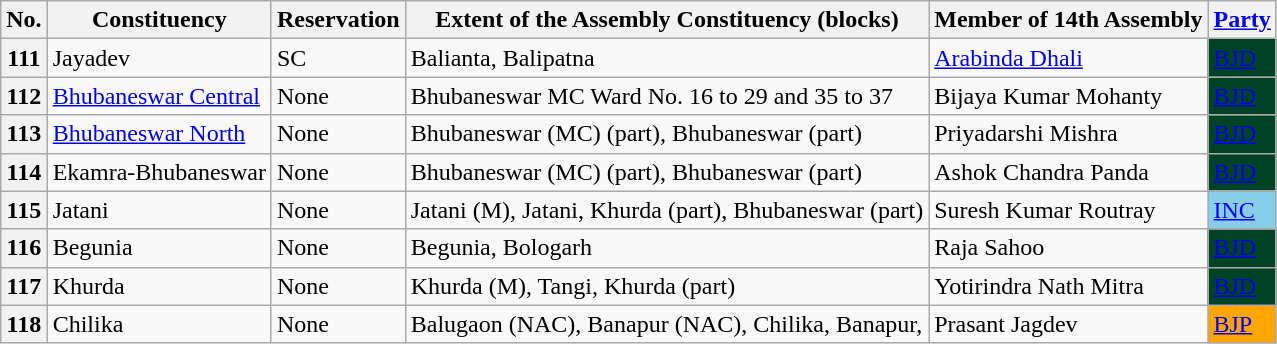<table class="wikitable sortable">
<tr>
<th>No.</th>
<th>Constituency</th>
<th>Reservation</th>
<th>Extent of the Assembly Constituency (blocks)</th>
<th>Member of 14th Assembly</th>
<th><a href='#'>Party</a></th>
</tr>
<tr>
<th>111</th>
<td>Jayadev</td>
<td>SC</td>
<td>Balianta, Balipatna</td>
<td><a href='#'>Arabinda Dhali</a></td>
<td bgcolor="#004225"><a href='#'><span>BJD</span></a></td>
</tr>
<tr>
<th>112</th>
<td><a href='#'>Bhubaneswar Central</a></td>
<td>None</td>
<td>Bhubaneswar MC Ward No. 16 to 29 and 35 to 37</td>
<td>Bijaya Kumar Mohanty</td>
<td bgcolor="#004225"><a href='#'><span>BJD</span></a></td>
</tr>
<tr>
<th>113</th>
<td><a href='#'>Bhubaneswar North</a></td>
<td>None</td>
<td>Bhubaneswar (MC) (part), Bhubaneswar (part)</td>
<td>Priyadarshi Mishra</td>
<td bgcolor="#004225"><a href='#'><span>BJD</span></a></td>
</tr>
<tr>
<th>114</th>
<td>Ekamra-Bhubaneswar</td>
<td>None</td>
<td>Bhubaneswar (MC) (part), Bhubaneswar (part)</td>
<td>Ashok Chandra Panda</td>
<td bgcolor="#004225"><a href='#'><span>BJD</span></a></td>
</tr>
<tr>
<th>115</th>
<td>Jatani</td>
<td>None</td>
<td>Jatani (M), Jatani, Khurda (part), Bhubaneswar (part)</td>
<td>Suresh Kumar Routray</td>
<td bgcolor="SkyBlue"><a href='#'><span>INC</span></a></td>
</tr>
<tr>
<th>116</th>
<td>Begunia</td>
<td>None</td>
<td>Begunia, Bologarh</td>
<td>Raja Sahoo</td>
<td bgcolor="#004225"><a href='#'><span>BJD</span></a></td>
</tr>
<tr>
<th>117</th>
<td>Khurda</td>
<td>None</td>
<td>Khurda (M), Tangi, Khurda (part)</td>
<td>Yotirindra Nath Mitra</td>
<td bgcolor="#004225"><a href='#'><span>BJD</span></a></td>
</tr>
<tr>
<th>118</th>
<td>Chilika</td>
<td>None</td>
<td>Balugaon (NAC), Banapur (NAC), Chilika, Banapur,</td>
<td>Prasant Jagdev</td>
<td bgcolor="orange"><a href='#'>BJP</a></td>
</tr>
</table>
